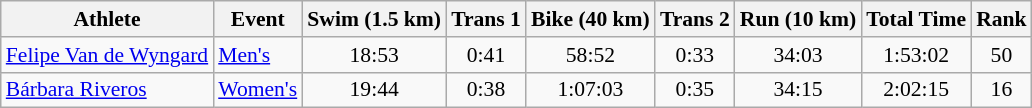<table class="wikitable" style="font-size:90%">
<tr>
<th>Athlete</th>
<th>Event</th>
<th>Swim (1.5 km)</th>
<th>Trans 1</th>
<th>Bike (40 km)</th>
<th>Trans 2</th>
<th>Run (10 km)</th>
<th>Total Time</th>
<th>Rank</th>
</tr>
<tr align=center>
<td align=left><a href='#'>Felipe Van de Wyngard</a></td>
<td align=left><a href='#'>Men's</a></td>
<td>18:53</td>
<td>0:41</td>
<td>58:52</td>
<td>0:33</td>
<td>34:03</td>
<td>1:53:02</td>
<td>50</td>
</tr>
<tr align=center>
<td align=left><a href='#'>Bárbara Riveros</a></td>
<td align=left><a href='#'>Women's</a></td>
<td>19:44</td>
<td>0:38</td>
<td>1:07:03</td>
<td>0:35</td>
<td>34:15</td>
<td>2:02:15</td>
<td>16</td>
</tr>
</table>
